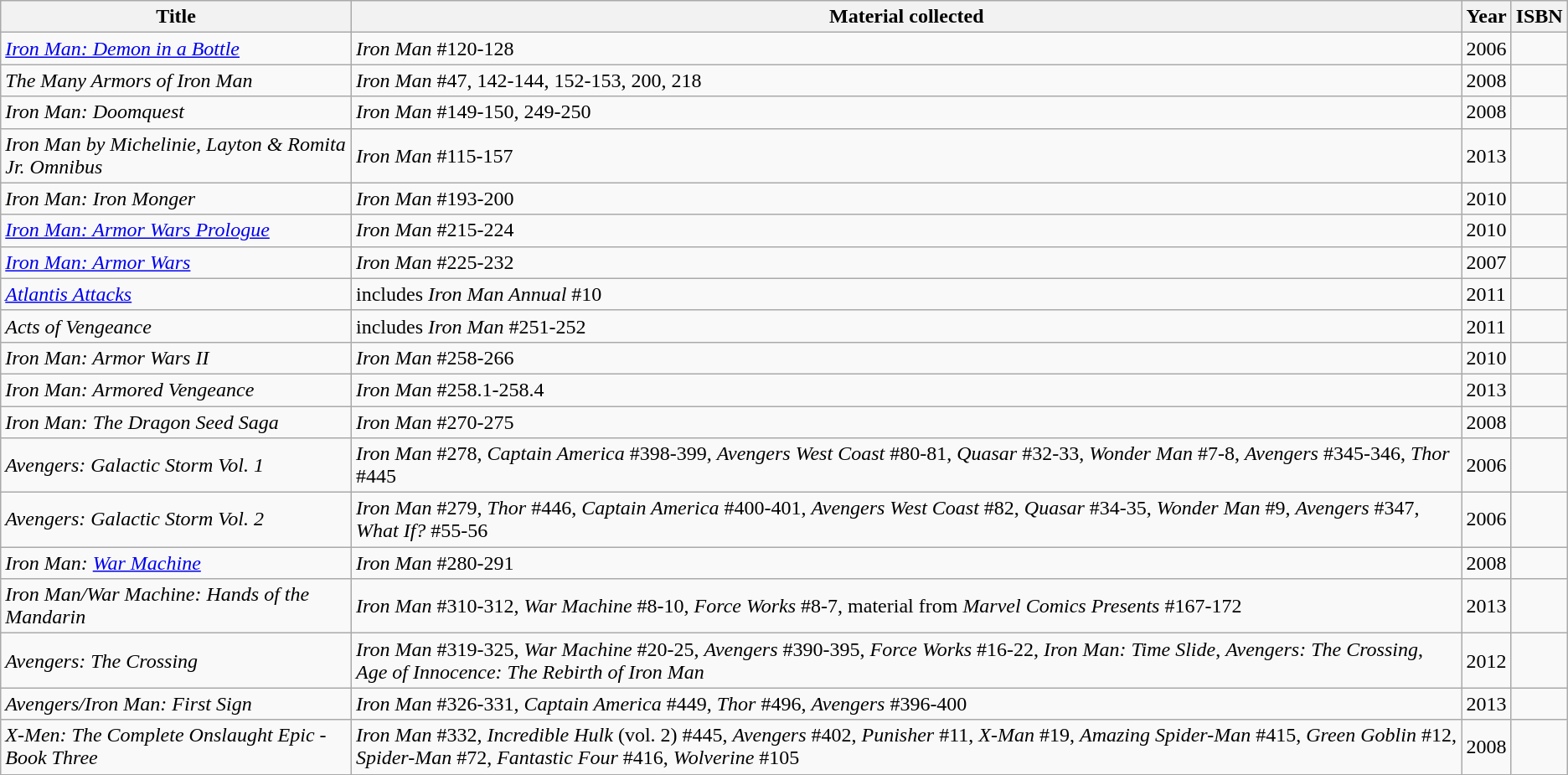<table class="wikitable sortable">
<tr>
<th>Title</th>
<th>Material collected</th>
<th>Year</th>
<th>ISBN</th>
</tr>
<tr>
<td><em><a href='#'>Iron Man: Demon in a Bottle</a></em></td>
<td><em>Iron Man</em> #120-128</td>
<td>2006</td>
<td></td>
</tr>
<tr>
<td><em>The Many Armors of Iron Man</em></td>
<td><em>Iron Man</em> #47, 142-144, 152-153, 200, 218</td>
<td>2008</td>
<td></td>
</tr>
<tr>
<td><em>Iron Man: Doomquest</em></td>
<td><em>Iron Man</em> #149-150, 249-250</td>
<td>2008</td>
<td></td>
</tr>
<tr>
<td><em>Iron Man by Michelinie, Layton & Romita Jr. Omnibus</em></td>
<td><em>Iron Man</em> #115-157</td>
<td>2013</td>
<td></td>
</tr>
<tr>
<td><em>Iron Man: Iron Monger</em></td>
<td><em>Iron Man</em> #193-200</td>
<td>2010</td>
<td></td>
</tr>
<tr>
<td><em><a href='#'>Iron Man: Armor Wars Prologue</a></em></td>
<td><em>Iron Man</em> #215-224</td>
<td>2010</td>
<td></td>
</tr>
<tr>
<td><em><a href='#'>Iron Man: Armor Wars</a></em></td>
<td><em>Iron Man</em> #225-232</td>
<td>2007</td>
<td></td>
</tr>
<tr>
<td><em><a href='#'>Atlantis Attacks</a></em></td>
<td>includes <em>Iron Man Annual</em> #10</td>
<td>2011</td>
<td></td>
</tr>
<tr>
<td><em>Acts of Vengeance</em></td>
<td>includes <em>Iron Man</em> #251-252</td>
<td>2011</td>
<td></td>
</tr>
<tr>
<td><em>Iron Man: Armor Wars II</em></td>
<td><em>Iron Man</em> #258-266</td>
<td>2010</td>
<td></td>
</tr>
<tr>
<td><em>Iron Man: Armored Vengeance</em></td>
<td><em>Iron Man</em> #258.1-258.4</td>
<td>2013</td>
<td></td>
</tr>
<tr>
<td><em>Iron Man: The Dragon Seed Saga</em></td>
<td><em>Iron Man</em> #270-275</td>
<td>2008</td>
<td></td>
</tr>
<tr>
<td><em>Avengers: Galactic Storm Vol. 1</em></td>
<td><em>Iron Man</em> #278, <em>Captain America</em> #398-399, <em>Avengers West Coast</em> #80-81, <em>Quasar</em> #32-33, <em>Wonder Man</em> #7-8, <em>Avengers</em> #345-346, <em>Thor</em> #445</td>
<td>2006</td>
<td></td>
</tr>
<tr>
<td><em>Avengers: Galactic Storm Vol. 2</em></td>
<td><em>Iron Man</em> #279, <em>Thor</em> #446, <em>Captain America</em> #400-401, <em>Avengers West Coast</em> #82, <em>Quasar</em> #34-35, <em>Wonder Man</em> #9, <em>Avengers</em> #347, <em>What If?</em> #55-56</td>
<td>2006</td>
<td></td>
</tr>
<tr>
<td><em>Iron Man: <a href='#'>War Machine</a></em></td>
<td><em>Iron Man</em> #280-291</td>
<td>2008</td>
<td></td>
</tr>
<tr>
<td><em>Iron Man/War Machine: Hands of the Mandarin</em></td>
<td><em>Iron Man</em> #310-312, <em>War Machine</em> #8-10, <em>Force Works</em> #8-7, material from <em>Marvel Comics Presents</em> #167-172</td>
<td>2013</td>
<td></td>
</tr>
<tr>
<td><em>Avengers: The Crossing</em></td>
<td><em>Iron Man</em> #319-325, <em>War Machine</em> #20-25, <em>Avengers</em> #390-395, <em>Force Works</em> #16-22, <em>Iron Man: Time Slide</em>, <em>Avengers: The Crossing</em>, <em>Age of Innocence: The Rebirth of Iron Man</em></td>
<td>2012</td>
<td></td>
</tr>
<tr>
<td><em>Avengers/Iron Man: First Sign</em></td>
<td><em>Iron Man</em> #326-331, <em>Captain America</em> #449, <em>Thor</em> #496, <em>Avengers</em> #396-400</td>
<td>2013</td>
<td></td>
</tr>
<tr>
<td><em>X-Men: The Complete Onslaught Epic - Book Three</em></td>
<td><em>Iron Man</em> #332, <em>Incredible Hulk</em> (vol. 2) #445, <em>Avengers</em> #402, <em>Punisher</em> #11, <em>X-Man</em> #19, <em>Amazing Spider-Man</em> #415, <em>Green Goblin</em> #12, <em>Spider-Man</em> #72, <em>Fantastic Four</em> #416, <em>Wolverine</em> #105</td>
<td>2008</td>
<td></td>
</tr>
</table>
